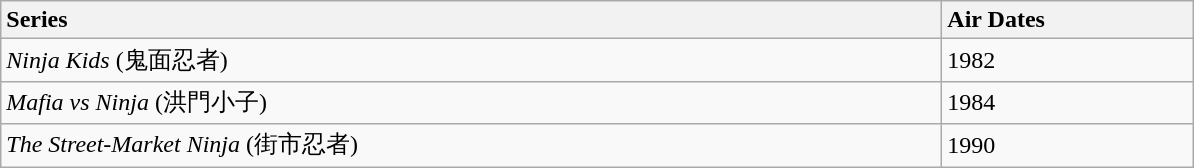<table class="wikitable" border="1">
<tr>
<th width="620" style="text-align:left;">Series</th>
<th width="160" style="text-align:left;">Air Dates</th>
</tr>
<tr>
<td><em>Ninja Kids</em> (鬼面忍者)  </td>
<td>1982</td>
</tr>
<tr>
<td><em>Mafia vs Ninja</em> (洪門小子) </td>
<td>1984</td>
</tr>
<tr>
<td><em>The Street-Market Ninja</em> (街市忍者) </td>
<td>1990</td>
</tr>
</table>
